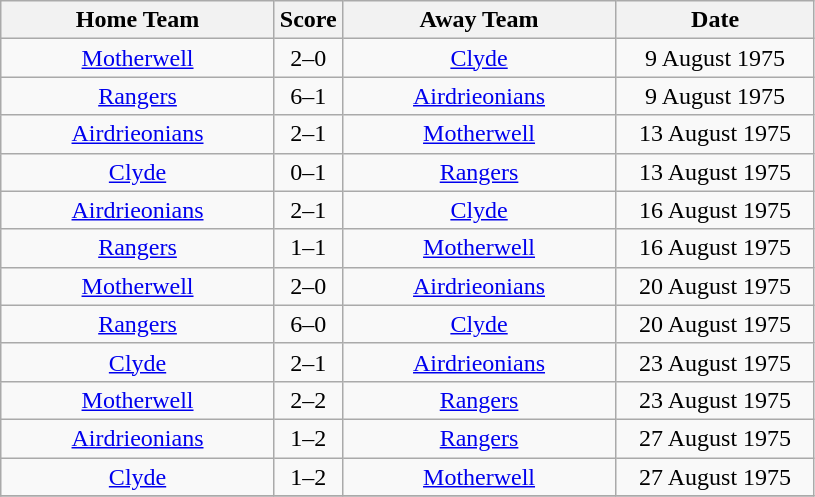<table class="wikitable" style="text-align:center;">
<tr>
<th width=175>Home Team</th>
<th width=20>Score</th>
<th width=175>Away Team</th>
<th width= 125>Date</th>
</tr>
<tr>
<td><a href='#'>Motherwell</a></td>
<td>2–0</td>
<td><a href='#'>Clyde</a></td>
<td>9 August 1975</td>
</tr>
<tr>
<td><a href='#'>Rangers</a></td>
<td>6–1</td>
<td><a href='#'>Airdrieonians</a></td>
<td>9 August 1975</td>
</tr>
<tr>
<td><a href='#'>Airdrieonians</a></td>
<td>2–1</td>
<td><a href='#'>Motherwell</a></td>
<td>13 August 1975</td>
</tr>
<tr>
<td><a href='#'>Clyde</a></td>
<td>0–1</td>
<td><a href='#'>Rangers</a></td>
<td>13 August 1975</td>
</tr>
<tr>
<td><a href='#'>Airdrieonians</a></td>
<td>2–1</td>
<td><a href='#'>Clyde</a></td>
<td>16 August 1975</td>
</tr>
<tr>
<td><a href='#'>Rangers</a></td>
<td>1–1</td>
<td><a href='#'>Motherwell</a></td>
<td>16 August 1975</td>
</tr>
<tr>
<td><a href='#'>Motherwell</a></td>
<td>2–0</td>
<td><a href='#'>Airdrieonians</a></td>
<td>20 August 1975</td>
</tr>
<tr>
<td><a href='#'>Rangers</a></td>
<td>6–0</td>
<td><a href='#'>Clyde</a></td>
<td>20 August 1975</td>
</tr>
<tr>
<td><a href='#'>Clyde</a></td>
<td>2–1</td>
<td><a href='#'>Airdrieonians</a></td>
<td>23 August 1975</td>
</tr>
<tr>
<td><a href='#'>Motherwell</a></td>
<td>2–2</td>
<td><a href='#'>Rangers</a></td>
<td>23 August 1975</td>
</tr>
<tr>
<td><a href='#'>Airdrieonians</a></td>
<td>1–2</td>
<td><a href='#'>Rangers</a></td>
<td>27 August 1975</td>
</tr>
<tr>
<td><a href='#'>Clyde</a></td>
<td>1–2</td>
<td><a href='#'>Motherwell</a></td>
<td>27 August 1975</td>
</tr>
<tr>
</tr>
</table>
